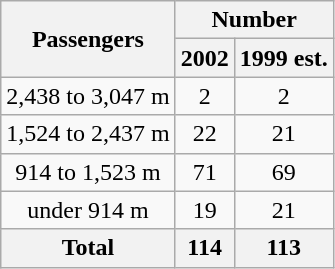<table class="wikitable" style="text-align:center">
<tr>
<th rowspan="2">Passengers</th>
<th colspan="2">Number</th>
</tr>
<tr>
<th>2002</th>
<th>1999 est.</th>
</tr>
<tr>
<td>2,438 to 3,047 m</td>
<td>2</td>
<td>2</td>
</tr>
<tr>
<td>1,524 to 2,437 m</td>
<td>22</td>
<td>21</td>
</tr>
<tr>
<td>914 to 1,523 m</td>
<td>71</td>
<td>69</td>
</tr>
<tr>
<td>under 914 m</td>
<td>19</td>
<td>21</td>
</tr>
<tr>
<th>Total</th>
<th>114</th>
<th>113</th>
</tr>
</table>
